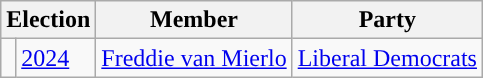<table class="wikitable">
<tr>
<th colspan="2">Election</th>
<th>Member</th>
<th>Party</th>
</tr>
<tr>
<td style="color:inherit;background-color: "></td>
<td><a href='#'>2024</a></td>
<td><a href='#'>Freddie van Mierlo</a></td>
<td><a href='#'>Liberal Democrats</a></td>
</tr>
</table>
